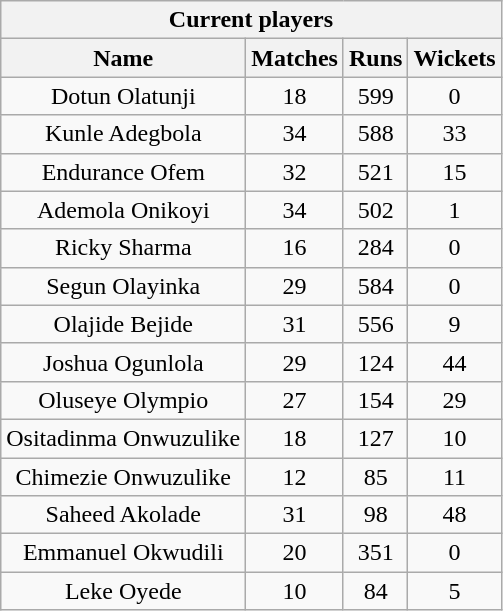<table class="wikitable sortable">
<tr>
<th colspan=4>Current players</th>
</tr>
<tr>
<th>Name</th>
<th>Matches</th>
<th>Runs</th>
<th>Wickets</th>
</tr>
<tr>
<td style="text-align:center;">Dotun Olatunji</td>
<td align=center>18</td>
<td align=center>599</td>
<td align=center>0</td>
</tr>
<tr>
<td style="text-align:center;">Kunle Adegbola</td>
<td align=center>34</td>
<td align=center>588</td>
<td align=center>33</td>
</tr>
<tr>
<td style="text-align:center;">Endurance Ofem</td>
<td align=center>32</td>
<td align=center>521</td>
<td align=center>15</td>
</tr>
<tr>
<td style="text-align:center;">Ademola Onikoyi</td>
<td align=center>34</td>
<td align=center>502</td>
<td align=center>1</td>
</tr>
<tr>
<td style="text-align:center;">Ricky Sharma</td>
<td align=center>16</td>
<td align=center>284</td>
<td align=center>0</td>
</tr>
<tr>
<td style="text-align:center;">Segun Olayinka</td>
<td align=center>29</td>
<td align=center>584</td>
<td align=center>0</td>
</tr>
<tr>
<td style="text-align:center;">Olajide Bejide</td>
<td align=center>31</td>
<td align=center>556</td>
<td align=center>9</td>
</tr>
<tr>
<td style="text-align:center;">Joshua Ogunlola</td>
<td align=center>29</td>
<td align=center>124</td>
<td align=center>44</td>
</tr>
<tr>
<td style="text-align:center;">Oluseye Olympio</td>
<td align=center>27</td>
<td align=center>154</td>
<td align=center>29</td>
</tr>
<tr>
<td style="text-align:center;">Ositadinma Onwuzulike</td>
<td align=center>18</td>
<td align=center>127</td>
<td align=center>10</td>
</tr>
<tr>
<td style="text-align:center;">Chimezie Onwuzulike</td>
<td align=center>12</td>
<td align=center>85</td>
<td align=center>11</td>
</tr>
<tr>
<td style="text-align:center;">Saheed Akolade</td>
<td align=center>31</td>
<td align=center>98</td>
<td align=center>48</td>
</tr>
<tr>
<td style="text-align:center;">Emmanuel Okwudili</td>
<td align=center>20</td>
<td align=center>351</td>
<td align=center>0</td>
</tr>
<tr>
<td style="text-align:center;">Leke Oyede</td>
<td align=center>10</td>
<td align=center>84</td>
<td align=center>5</td>
</tr>
</table>
